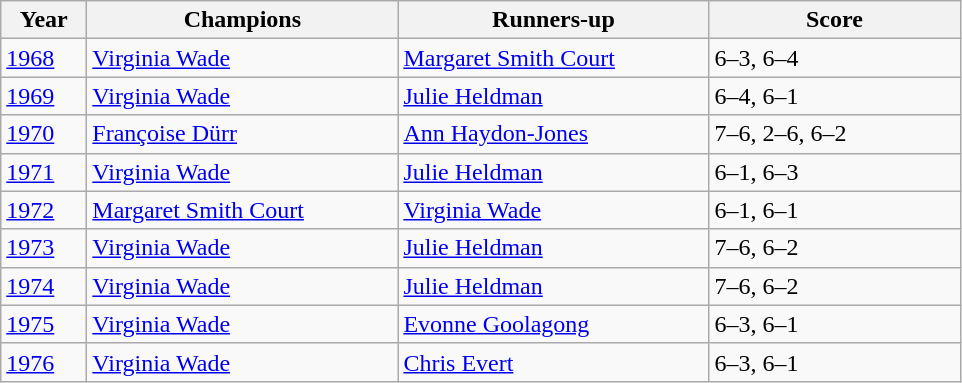<table class="wikitable">
<tr>
<th style="width:50px">Year</th>
<th style="width:200px">Champions</th>
<th style="width:200px">Runners-up</th>
<th style="width:160px">Score</th>
</tr>
<tr>
<td><a href='#'>1968</a></td>
<td>  <a href='#'>Virginia Wade</a></td>
<td> <a href='#'>Margaret Smith Court</a></td>
<td>6–3, 6–4</td>
</tr>
<tr>
<td><a href='#'>1969</a></td>
<td>  <a href='#'>Virginia Wade</a></td>
<td> <a href='#'>Julie Heldman</a></td>
<td>6–4, 6–1</td>
</tr>
<tr>
<td><a href='#'>1970</a></td>
<td>  <a href='#'>Françoise Dürr</a></td>
<td> <a href='#'>Ann Haydon-Jones</a></td>
<td>7–6, 2–6, 6–2</td>
</tr>
<tr>
<td><a href='#'>1971</a></td>
<td>  <a href='#'>Virginia Wade</a></td>
<td> <a href='#'>Julie Heldman</a></td>
<td>6–1, 6–3</td>
</tr>
<tr>
<td><a href='#'>1972</a></td>
<td>   <a href='#'>Margaret Smith Court</a></td>
<td> <a href='#'>Virginia Wade</a></td>
<td>6–1, 6–1</td>
</tr>
<tr>
<td><a href='#'>1973</a></td>
<td>  <a href='#'>Virginia Wade</a></td>
<td> <a href='#'>Julie Heldman</a></td>
<td>7–6, 6–2</td>
</tr>
<tr>
<td><a href='#'>1974</a></td>
<td>  <a href='#'>Virginia Wade</a></td>
<td> <a href='#'>Julie Heldman</a></td>
<td>7–6, 6–2</td>
</tr>
<tr>
<td><a href='#'>1975</a></td>
<td>  <a href='#'>Virginia Wade</a></td>
<td> <a href='#'>Evonne Goolagong</a></td>
<td>6–3, 6–1</td>
</tr>
<tr>
<td><a href='#'>1976</a></td>
<td>  <a href='#'>Virginia Wade</a></td>
<td> <a href='#'>Chris Evert</a></td>
<td>6–3, 6–1 </td>
</tr>
</table>
